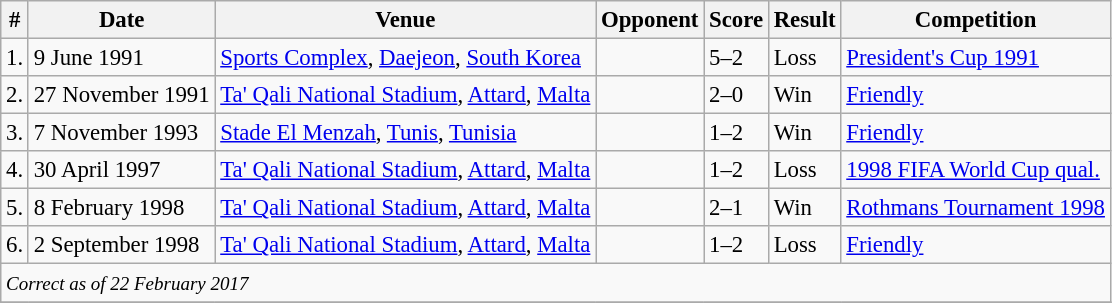<table class="wikitable" style="font-size:95%;">
<tr>
<th>#</th>
<th>Date</th>
<th>Venue</th>
<th>Opponent</th>
<th>Score</th>
<th>Result</th>
<th>Competition</th>
</tr>
<tr>
<td>1.</td>
<td>9 June 1991</td>
<td><a href='#'>Sports Complex</a>, <a href='#'>Daejeon</a>, <a href='#'>South Korea</a></td>
<td></td>
<td>5–2</td>
<td>Loss</td>
<td><a href='#'>President's Cup 1991</a></td>
</tr>
<tr>
<td>2.</td>
<td>27 November 1991</td>
<td><a href='#'>Ta' Qali National Stadium</a>, <a href='#'>Attard</a>, <a href='#'>Malta</a></td>
<td></td>
<td>2–0</td>
<td>Win</td>
<td><a href='#'>Friendly</a></td>
</tr>
<tr>
<td>3.</td>
<td>7 November 1993</td>
<td><a href='#'>Stade El Menzah</a>, <a href='#'>Tunis</a>, <a href='#'>Tunisia</a></td>
<td></td>
<td>1–2</td>
<td>Win</td>
<td><a href='#'>Friendly</a></td>
</tr>
<tr>
<td>4.</td>
<td>30 April 1997</td>
<td><a href='#'>Ta' Qali National Stadium</a>, <a href='#'>Attard</a>, <a href='#'>Malta</a></td>
<td></td>
<td>1–2</td>
<td>Loss</td>
<td><a href='#'>1998 FIFA World Cup qual.</a></td>
</tr>
<tr>
<td>5.</td>
<td>8 February 1998</td>
<td><a href='#'>Ta' Qali National Stadium</a>, <a href='#'>Attard</a>, <a href='#'>Malta</a></td>
<td></td>
<td>2–1</td>
<td>Win</td>
<td><a href='#'>Rothmans Tournament 1998</a></td>
</tr>
<tr>
<td>6.</td>
<td>2 September 1998</td>
<td><a href='#'>Ta' Qali National Stadium</a>, <a href='#'>Attard</a>, <a href='#'>Malta</a></td>
<td></td>
<td>1–2</td>
<td>Loss</td>
<td><a href='#'>Friendly</a></td>
</tr>
<tr>
<td colspan="15"><small><em>Correct as of 22 February 2017</em></small></td>
</tr>
<tr>
</tr>
</table>
